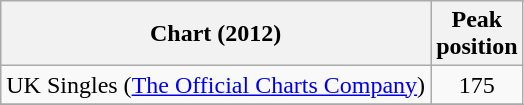<table class="wikitable sortable">
<tr>
<th>Chart (2012)</th>
<th>Peak<br>position</th>
</tr>
<tr>
<td align="left">UK Singles (<a href='#'>The Official Charts Company</a>)</td>
<td align="center">175</td>
</tr>
<tr>
</tr>
</table>
